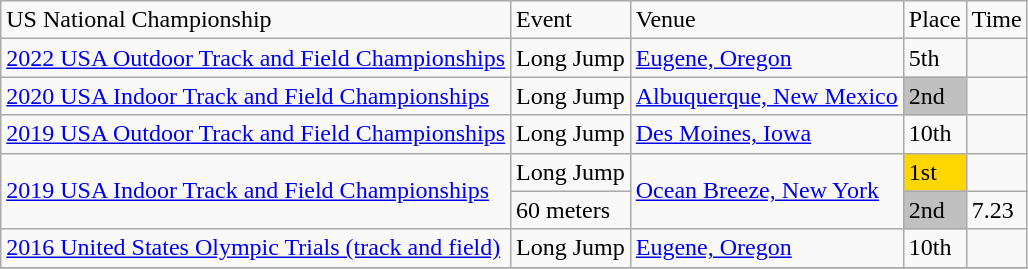<table class="wikitable">
<tr>
<td>US National Championship</td>
<td>Event</td>
<td>Venue</td>
<td>Place</td>
<td>Time</td>
</tr>
<tr>
<td><a href='#'>2022 USA Outdoor Track and Field Championships</a></td>
<td>Long Jump</td>
<td><a href='#'>Eugene, Oregon</a></td>
<td>5th</td>
<td></td>
</tr>
<tr>
<td><a href='#'>2020 USA Indoor Track and Field Championships</a></td>
<td>Long Jump</td>
<td><a href='#'>Albuquerque, New Mexico</a></td>
<td bgcolor=silver>2nd</td>
<td></td>
</tr>
<tr>
<td><a href='#'>2019 USA Outdoor Track and Field Championships</a></td>
<td>Long Jump</td>
<td><a href='#'>Des Moines, Iowa</a></td>
<td>10th</td>
<td></td>
</tr>
<tr>
<td rowspan=2><a href='#'>2019 USA Indoor Track and Field Championships</a></td>
<td>Long Jump</td>
<td rowspan=2><a href='#'>Ocean Breeze, New York</a></td>
<td bgcolor=gold>1st</td>
<td></td>
</tr>
<tr>
<td>60 meters</td>
<td bgcolor=silver>2nd</td>
<td>7.23</td>
</tr>
<tr>
<td><a href='#'>2016 United States Olympic Trials (track and field)</a></td>
<td>Long Jump</td>
<td><a href='#'>Eugene, Oregon</a></td>
<td>10th</td>
<td></td>
</tr>
<tr>
</tr>
</table>
